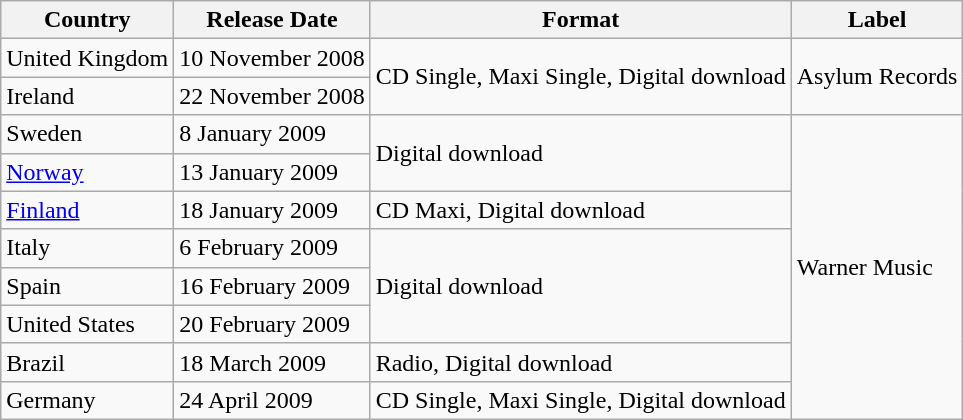<table class="wikitable" border="1">
<tr>
<th>Country</th>
<th>Release Date</th>
<th>Format</th>
<th>Label</th>
</tr>
<tr>
<td>United Kingdom</td>
<td rowspan="1">10 November 2008</td>
<td rowspan="2">CD Single, Maxi Single, Digital download</td>
<td rowspan="2">Asylum Records</td>
</tr>
<tr>
<td>Ireland</td>
<td rowspan="1">22 November 2008</td>
</tr>
<tr>
<td rowspan="1">Sweden</td>
<td>8 January 2009</td>
<td rowspan="2">Digital download</td>
<td rowspan="8">Warner Music</td>
</tr>
<tr>
<td rowspan="1"><a href='#'>Norway</a></td>
<td>13 January 2009</td>
</tr>
<tr>
<td rowspan="1"><a href='#'>Finland</a></td>
<td>18 January 2009</td>
<td>CD Maxi, Digital download</td>
</tr>
<tr>
<td>Italy</td>
<td>6 February 2009</td>
<td rowspan="3">Digital download</td>
</tr>
<tr>
<td>Spain</td>
<td>16 February 2009</td>
</tr>
<tr>
<td>United States</td>
<td>20 February 2009</td>
</tr>
<tr>
<td>Brazil</td>
<td>18 March 2009</td>
<td>Radio, Digital download</td>
</tr>
<tr>
<td rowspan="1">Germany</td>
<td>24 April 2009</td>
<td>CD Single, Maxi Single, Digital download</td>
</tr>
</table>
